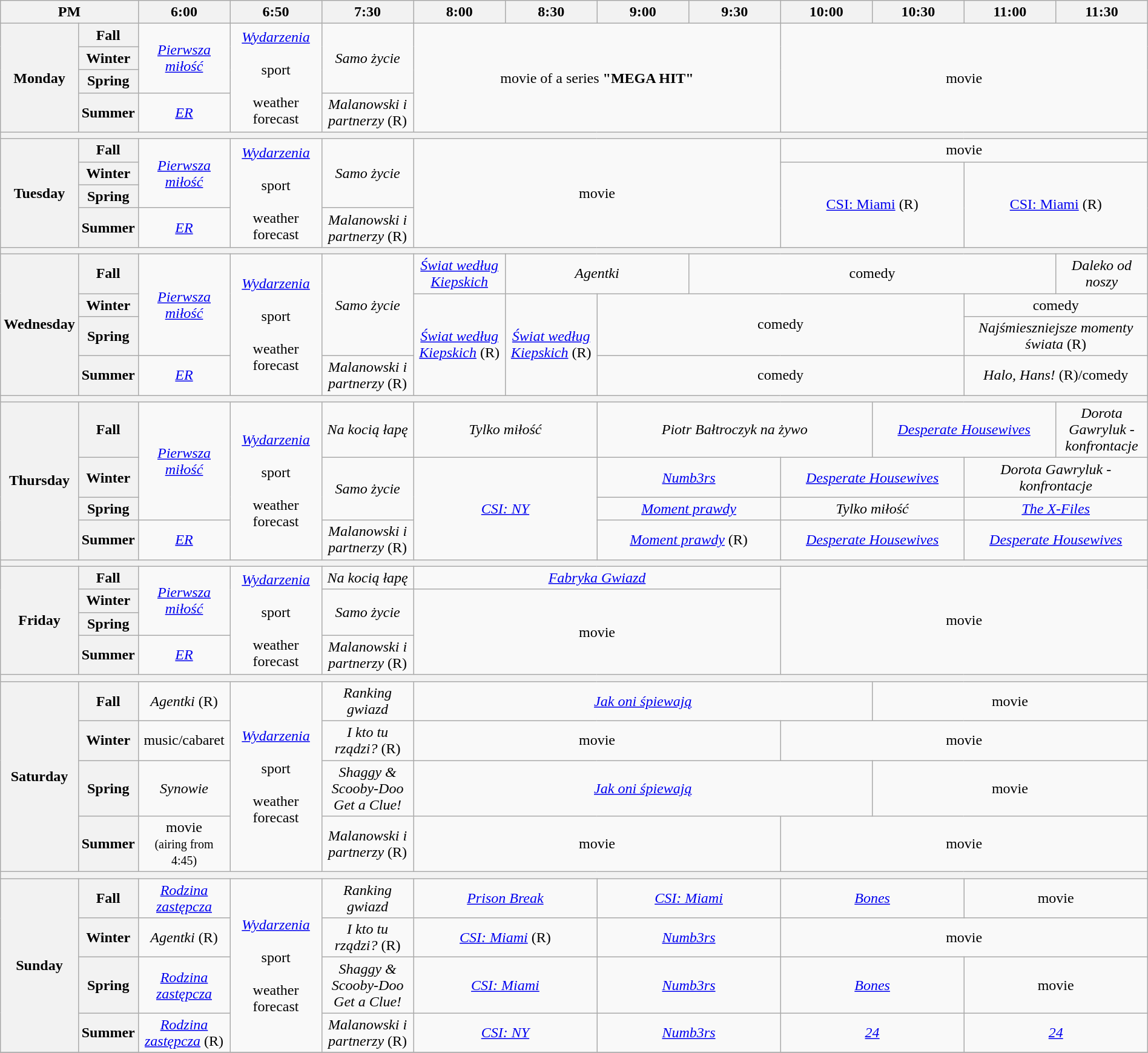<table class="wikitable" style="width:100%;margin-right:0;text-align:center">
<tr>
<th colspan="2" style="width:7%;">PM</th>
<th style="width:8%;">6:00</th>
<th style="width:8%;">6:50</th>
<th style="width:8%;">7:30</th>
<th style="width:8%;">8:00</th>
<th style="width:8%;">8:30</th>
<th style="width:8%;">9:00</th>
<th style="width:8%;">9:30</th>
<th style="width:8%;">10:00</th>
<th style="width:8%;">10:30</th>
<th style="width:8%;">11:00</th>
<th style="width:8%;">11:30</th>
</tr>
<tr>
<th rowspan="4">Monday</th>
<th>Fall</th>
<td rowspan="3"><em><a href='#'>Pierwsza miłość</a></em></td>
<td rowspan="4"><em><a href='#'>Wydarzenia</a></em><br> <br>sport<br> <br>weather forecast</td>
<td rowspan="3"><em>Samo życie</em></td>
<td colspan="4" rowspan="4">movie of a series <strong>"MEGA HIT"</strong></td>
<td colspan="4" rowspan="4">movie</td>
</tr>
<tr>
<th>Winter</th>
</tr>
<tr>
<th>Spring</th>
</tr>
<tr>
<th>Summer</th>
<td><em><a href='#'>ER</a></em></td>
<td><em>Malanowski i partnerzy</em> (R)</td>
</tr>
<tr>
<th colspan="13"></th>
</tr>
<tr>
<th rowspan="4">Tuesday</th>
<th>Fall</th>
<td rowspan="3"><em><a href='#'>Pierwsza miłość</a></em></td>
<td rowspan="4"><em><a href='#'>Wydarzenia</a></em><br> <br>sport<br> <br>weather forecast</td>
<td rowspan="3"><em>Samo życie</em></td>
<td colspan="4" rowspan="4">movie</td>
<td colspan="4">movie</td>
</tr>
<tr>
<th>Winter</th>
<td colspan="2" rowspan="3"><a href='#'>CSI: Miami</a> (R)</td>
<td colspan="2" rowspan="3"><a href='#'>CSI: Miami</a> (R)</td>
</tr>
<tr>
<th>Spring</th>
</tr>
<tr>
<th>Summer</th>
<td><em><a href='#'>ER</a></em></td>
<td><em>Malanowski i partnerzy</em> (R)</td>
</tr>
<tr>
<th colspan="13"></th>
</tr>
<tr>
<th rowspan="4">Wednesday</th>
<th>Fall</th>
<td rowspan="3"><em><a href='#'>Pierwsza miłość</a></em></td>
<td rowspan="4"><em><a href='#'>Wydarzenia</a></em><br> <br>sport<br> <br>weather forecast</td>
<td rowspan="3"><em>Samo życie</em></td>
<td><em><a href='#'>Świat według Kiepskich</a></em></td>
<td colspan="2"><em>Agentki</em></td>
<td colspan="4">comedy</td>
<td><em>Daleko od noszy</em></td>
</tr>
<tr>
<th>Winter</th>
<td rowspan="3"><em><a href='#'>Świat według Kiepskich</a></em> (R)</td>
<td rowspan="3"><em><a href='#'>Świat według Kiepskich</a></em> (R)</td>
<td colspan="4" rowspan="2">comedy</td>
<td colspan="2">comedy</td>
</tr>
<tr>
<th>Spring</th>
<td colspan="2"><em>Najśmieszniejsze momenty świata</em> (R)</td>
</tr>
<tr>
<th>Summer</th>
<td><em><a href='#'>ER</a></em></td>
<td><em>Malanowski i partnerzy</em> (R)</td>
<td colspan="4">comedy</td>
<td colspan="2"><em>Halo, Hans!</em> (R)/comedy</td>
</tr>
<tr>
<th colspan="13"></th>
</tr>
<tr>
<th rowspan="4">Thursday</th>
<th>Fall</th>
<td rowspan="3"><em><a href='#'>Pierwsza miłość</a></em></td>
<td rowspan="4"><em><a href='#'>Wydarzenia</a></em><br> <br>sport<br> <br>weather forecast</td>
<td><em>Na kocią łapę</em></td>
<td colspan="2"><em>Tylko miłość</em></td>
<td colspan="3"><em>Piotr Bałtroczyk na żywo</em></td>
<td colspan="2"><em><a href='#'>Desperate Housewives</a></em></td>
<td><em>Dorota Gawryluk - konfrontacje</em></td>
</tr>
<tr>
<th>Winter</th>
<td rowspan="2"><em>Samo życie</em></td>
<td colspan="2" rowspan="3"><em><a href='#'>CSI: NY</a></em></td>
<td colspan="2"><em><a href='#'>Numb3rs</a></em></td>
<td colspan="2"><em><a href='#'>Desperate Housewives</a></em></td>
<td colspan="2"><em>Dorota Gawryluk - konfrontacje</em></td>
</tr>
<tr>
<th>Spring</th>
<td colspan="2"><em><a href='#'>Moment prawdy</a></em></td>
<td colspan="2"><em>Tylko miłość</em></td>
<td colspan="2"><em><a href='#'>The X-Files</a></em></td>
</tr>
<tr>
<th>Summer</th>
<td><em><a href='#'>ER</a></em></td>
<td><em>Malanowski i partnerzy</em> (R)</td>
<td colspan="2"><em><a href='#'>Moment prawdy</a></em> (R)</td>
<td colspan="2"><em><a href='#'>Desperate Housewives</a></em></td>
<td colspan="2"><em><a href='#'>Desperate Housewives</a></em></td>
</tr>
<tr>
<th colspan="13"></th>
</tr>
<tr>
<th rowspan="4">Friday</th>
<th>Fall</th>
<td rowspan="3"><em><a href='#'>Pierwsza miłość</a></em></td>
<td rowspan="4"><em><a href='#'>Wydarzenia</a></em><br> <br>sport<br> <br>weather forecast</td>
<td><em>Na kocią łapę</em></td>
<td colspan="4"><em><a href='#'>Fabryka Gwiazd</a></em></td>
<td colspan="4" rowspan="4">movie</td>
</tr>
<tr>
<th>Winter</th>
<td rowspan="2"><em>Samo życie</em></td>
<td colspan="4" rowspan="3">movie</td>
</tr>
<tr>
<th>Spring</th>
</tr>
<tr>
<th>Summer</th>
<td><em><a href='#'>ER</a></em></td>
<td><em>Malanowski i partnerzy</em> (R)</td>
</tr>
<tr>
<th colspan="13"></th>
</tr>
<tr>
<th rowspan="4">Saturday</th>
<th>Fall</th>
<td><em>Agentki</em> (R)</td>
<td rowspan="4"><em><a href='#'>Wydarzenia</a></em><br> <br>sport<br> <br>weather forecast</td>
<td><em>Ranking gwiazd</em></td>
<td colspan="5"><em><a href='#'>Jak oni śpiewają</a></em></td>
<td colspan="3">movie</td>
</tr>
<tr>
<th>Winter</th>
<td>music/cabaret</td>
<td><em>I kto tu rządzi?</em> (R)</td>
<td colspan="4">movie</td>
<td colspan="4">movie</td>
</tr>
<tr>
<th>Spring</th>
<td><em>Synowie</em></td>
<td><em>Shaggy & Scooby-Doo Get a Clue!</em></td>
<td colspan="5"><em><a href='#'>Jak oni śpiewają</a></em></td>
<td colspan="3">movie</td>
</tr>
<tr>
<th>Summer</th>
<td>movie<br><small>(airing from 4:45)</small></td>
<td><em>Malanowski i partnerzy</em> (R)</td>
<td colspan="4">movie</td>
<td colspan="4">movie</td>
</tr>
<tr>
<th colspan="13"></th>
</tr>
<tr>
<th rowspan="4">Sunday</th>
<th>Fall</th>
<td><em><a href='#'>Rodzina zastępcza</a></em></td>
<td rowspan="4"><em><a href='#'>Wydarzenia</a></em><br> <br>sport<br> <br>weather forecast</td>
<td><em>Ranking gwiazd</em></td>
<td colspan="2"><em><a href='#'>Prison Break</a></em></td>
<td colspan="2"><em><a href='#'>CSI: Miami</a></em></td>
<td colspan="2"><em><a href='#'>Bones</a></em></td>
<td colspan="2">movie</td>
</tr>
<tr>
<th>Winter</th>
<td><em>Agentki</em> (R)</td>
<td><em>I kto tu rządzi?</em> (R)</td>
<td colspan="2"><em><a href='#'>CSI: Miami</a></em> (R)</td>
<td colspan="2"><em><a href='#'>Numb3rs</a></em></td>
<td colspan="4">movie</td>
</tr>
<tr>
<th>Spring</th>
<td><em><a href='#'>Rodzina zastępcza</a></em></td>
<td><em>Shaggy & Scooby-Doo Get a Clue!</em></td>
<td colspan="2"><em><a href='#'>CSI: Miami</a></em></td>
<td colspan="2"><em><a href='#'>Numb3rs</a></em></td>
<td colspan="2"><em><a href='#'>Bones</a></em></td>
<td colspan="2">movie</td>
</tr>
<tr>
<th>Summer</th>
<td><em><a href='#'>Rodzina zastępcza</a></em> (R)</td>
<td><em>Malanowski i partnerzy</em> (R)</td>
<td colspan="2"><em><a href='#'>CSI: NY</a></em></td>
<td colspan="2"><em><a href='#'>Numb3rs</a></em></td>
<td colspan="2"><em><a href='#'>24</a></em></td>
<td colspan="2"><em><a href='#'>24</a></em></td>
</tr>
<tr>
</tr>
</table>
